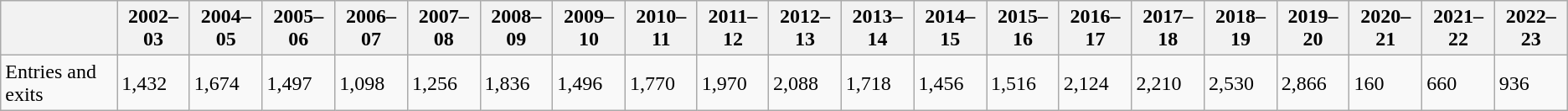<table class="wikitable">
<tr>
<th></th>
<th>2002–03</th>
<th>2004–05</th>
<th>2005–06</th>
<th>2006–07</th>
<th>2007–08</th>
<th>2008–09</th>
<th>2009–10</th>
<th>2010–11</th>
<th>2011–12</th>
<th>2012–13</th>
<th>2013–14</th>
<th>2014–15</th>
<th>2015–16</th>
<th>2016–17</th>
<th>2017–18</th>
<th>2018–19</th>
<th>2019–20</th>
<th>2020–21</th>
<th>2021–22</th>
<th>2022–23</th>
</tr>
<tr>
<td>Entries and exits</td>
<td>1,432</td>
<td>1,674</td>
<td>1,497</td>
<td>1,098</td>
<td>1,256</td>
<td>1,836</td>
<td>1,496</td>
<td>1,770</td>
<td>1,970</td>
<td>2,088</td>
<td>1,718</td>
<td>1,456</td>
<td>1,516</td>
<td>2,124</td>
<td>2,210</td>
<td>2,530</td>
<td>2,866</td>
<td>160</td>
<td>660</td>
<td>936</td>
</tr>
</table>
